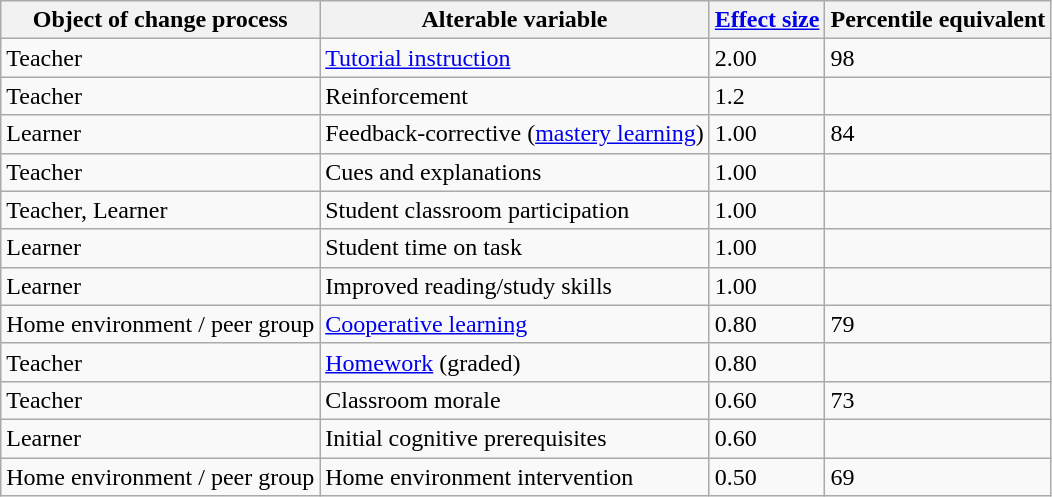<table class="wikitable">
<tr>
<th scope="col">Object of change process</th>
<th scope="col">Alterable variable</th>
<th scope="col"><a href='#'>Effect size</a></th>
<th scope="col">Percentile equivalent</th>
</tr>
<tr>
<td>Teacher</td>
<td scope="row"><a href='#'>Tutorial instruction</a></td>
<td>2.00</td>
<td>98</td>
</tr>
<tr>
<td>Teacher</td>
<td scope="row">Reinforcement</td>
<td>1.2</td>
<td></td>
</tr>
<tr>
<td>Learner</td>
<td scope="row">Feedback-corrective (<a href='#'>mastery learning</a>)</td>
<td>1.00</td>
<td>84</td>
</tr>
<tr>
<td>Teacher</td>
<td scope="row">Cues and explanations</td>
<td>1.00</td>
<td></td>
</tr>
<tr>
<td>Teacher, Learner</td>
<td scope="row">Student classroom participation</td>
<td>1.00</td>
<td></td>
</tr>
<tr>
<td>Learner</td>
<td scope="row">Student time on task</td>
<td>1.00</td>
<td></td>
</tr>
<tr>
<td>Learner</td>
<td scope="row">Improved reading/study skills</td>
<td>1.00</td>
<td></td>
</tr>
<tr>
<td>Home environment / peer group</td>
<td scope="row"><a href='#'>Cooperative learning</a></td>
<td>0.80</td>
<td>79</td>
</tr>
<tr>
<td>Teacher</td>
<td scope="row"><a href='#'>Homework</a> (graded)</td>
<td>0.80</td>
<td></td>
</tr>
<tr>
<td>Teacher</td>
<td scope="row">Classroom morale</td>
<td>0.60</td>
<td>73</td>
</tr>
<tr>
<td>Learner</td>
<td scope="row">Initial cognitive prerequisites</td>
<td>0.60</td>
<td></td>
</tr>
<tr>
<td>Home environment / peer group</td>
<td scope="row">Home environment intervention</td>
<td>0.50</td>
<td>69</td>
</tr>
</table>
